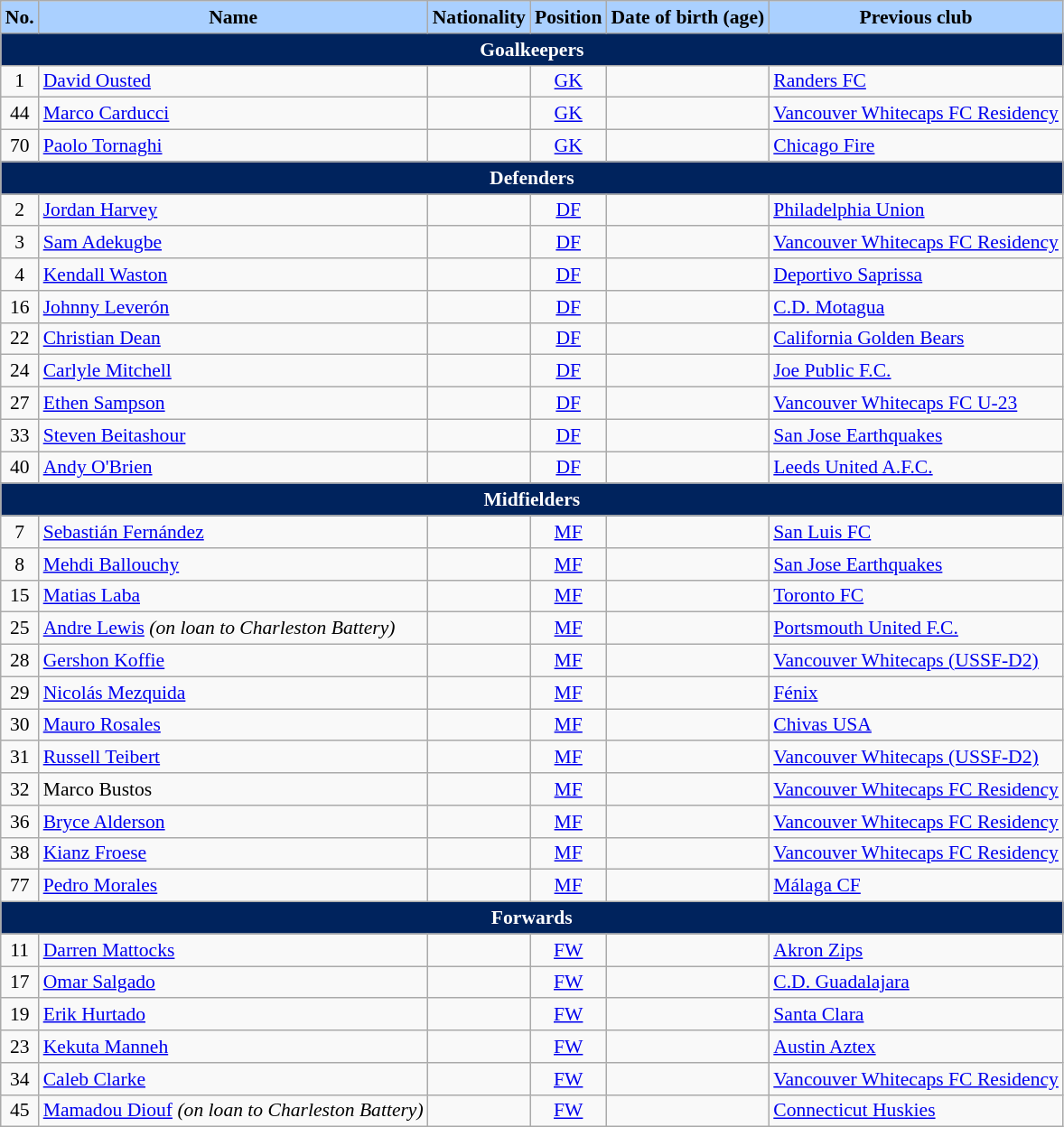<table class="wikitable"  style="text-align:left; font-size:90%;">
<tr>
<th style="background:#AAD0FF; color:black; text-align:center;">No.</th>
<th style="background:#AAD0FF; color:black; text-align:center;">Name</th>
<th style="background:#AAD0FF; color:black; text-align:center;">Nationality</th>
<th style="background:#AAD0FF; color:black; text-align:center;">Position</th>
<th style="background:#AAD0FF; color:black; text-align:center;">Date of birth (age)</th>
<th style="background:#AAD0FF; color:black; text-align:center;">Previous club</th>
</tr>
<tr>
<th colspan="6"  style="background:#00235D; color:white; text-align:center;">Goalkeepers</th>
</tr>
<tr>
<td style="text-align: center;">1</td>
<td><a href='#'>David Ousted</a></td>
<td></td>
<td style="text-align: center;"><a href='#'>GK</a></td>
<td></td>
<td><a href='#'>Randers FC</a></td>
</tr>
<tr>
<td style="text-align: center;">44</td>
<td><a href='#'>Marco Carducci</a></td>
<td></td>
<td style="text-align: center;"><a href='#'>GK</a></td>
<td></td>
<td><a href='#'>Vancouver Whitecaps FC Residency</a></td>
</tr>
<tr>
<td style="text-align: center;">70</td>
<td><a href='#'>Paolo Tornaghi</a></td>
<td></td>
<td style="text-align: center;"><a href='#'>GK</a></td>
<td></td>
<td><a href='#'>Chicago Fire</a></td>
</tr>
<tr>
<th colspan="6"  style="background:#00235D; color:white; text-align:center;">Defenders</th>
</tr>
<tr>
<td style="text-align: center;">2</td>
<td><a href='#'>Jordan Harvey</a></td>
<td></td>
<td style="text-align: center;"><a href='#'>DF</a></td>
<td></td>
<td><a href='#'>Philadelphia Union</a></td>
</tr>
<tr>
<td style="text-align: center;">3</td>
<td><a href='#'>Sam Adekugbe</a></td>
<td></td>
<td style="text-align: center;"><a href='#'>DF</a></td>
<td></td>
<td><a href='#'>Vancouver Whitecaps FC Residency</a></td>
</tr>
<tr>
<td style="text-align: center;">4</td>
<td><a href='#'>Kendall Waston</a></td>
<td></td>
<td style="text-align:center;"><a href='#'>DF</a></td>
<td></td>
<td><a href='#'>Deportivo Saprissa</a></td>
</tr>
<tr>
<td style="text-align: center;">16</td>
<td><a href='#'>Johnny Leverón</a></td>
<td></td>
<td style="text-align: center;"><a href='#'>DF</a></td>
<td></td>
<td><a href='#'>C.D. Motagua</a></td>
</tr>
<tr>
<td style="text-align: center;">22</td>
<td><a href='#'>Christian Dean</a></td>
<td></td>
<td style="text-align: center;"><a href='#'>DF</a></td>
<td></td>
<td><a href='#'>California Golden Bears</a></td>
</tr>
<tr>
<td style="text-align: center;">24</td>
<td><a href='#'>Carlyle Mitchell</a></td>
<td></td>
<td style="text-align: center;"><a href='#'>DF</a></td>
<td></td>
<td><a href='#'>Joe Public F.C.</a></td>
</tr>
<tr>
<td style="text-align: center;">27</td>
<td><a href='#'>Ethen Sampson</a></td>
<td></td>
<td style="text-align: center;"><a href='#'>DF</a></td>
<td></td>
<td><a href='#'>Vancouver Whitecaps FC U-23</a></td>
</tr>
<tr>
<td style="text-align: center;">33</td>
<td><a href='#'>Steven Beitashour</a></td>
<td></td>
<td style="text-align: center;"><a href='#'>DF</a></td>
<td></td>
<td><a href='#'>San Jose Earthquakes</a></td>
</tr>
<tr>
<td style="text-align: center;">40</td>
<td><a href='#'>Andy O'Brien</a></td>
<td></td>
<td style="text-align: center;"><a href='#'>DF</a></td>
<td></td>
<td><a href='#'>Leeds United A.F.C.</a></td>
</tr>
<tr>
<th colspan="6"  style="background:#00235D; color:white; text-align:center;">Midfielders</th>
</tr>
<tr>
<td style="text-align: center;">7</td>
<td><a href='#'>Sebastián Fernández</a></td>
<td></td>
<td style="text-align: center;"><a href='#'>MF</a></td>
<td></td>
<td><a href='#'>San Luis FC</a></td>
</tr>
<tr>
<td style="text-align: center;">8</td>
<td><a href='#'>Mehdi Ballouchy</a></td>
<td></td>
<td style="text-align: center;"><a href='#'>MF</a></td>
<td></td>
<td><a href='#'>San Jose Earthquakes</a></td>
</tr>
<tr>
<td style="text-align: center;">15</td>
<td><a href='#'>Matias Laba</a></td>
<td></td>
<td style="text-align: center;"><a href='#'>MF</a></td>
<td></td>
<td><a href='#'>Toronto FC</a></td>
</tr>
<tr>
<td style="text-align: center;">25</td>
<td><a href='#'>Andre Lewis</a> <em>(on loan to Charleston Battery)</em></td>
<td></td>
<td style="text-align: center;"><a href='#'>MF</a></td>
<td></td>
<td><a href='#'>Portsmouth United F.C.</a></td>
</tr>
<tr>
<td style="text-align: center;">28</td>
<td><a href='#'>Gershon Koffie</a></td>
<td></td>
<td style="text-align: center;"><a href='#'>MF</a></td>
<td></td>
<td><a href='#'>Vancouver Whitecaps (USSF-D2)</a></td>
</tr>
<tr>
<td style="text-align: center;">29</td>
<td><a href='#'>Nicolás Mezquida</a></td>
<td></td>
<td style="text-align: center;"><a href='#'>MF</a></td>
<td></td>
<td><a href='#'>Fénix</a></td>
</tr>
<tr>
<td style="text-align: center;">30</td>
<td><a href='#'>Mauro Rosales</a></td>
<td></td>
<td style="text-align: center;"><a href='#'>MF</a></td>
<td></td>
<td><a href='#'>Chivas USA</a></td>
</tr>
<tr>
<td style="text-align: center;">31</td>
<td><a href='#'>Russell Teibert</a></td>
<td></td>
<td style="text-align: center;"><a href='#'>MF</a></td>
<td></td>
<td><a href='#'>Vancouver Whitecaps (USSF-D2)</a></td>
</tr>
<tr>
<td style="text-align: center;">32</td>
<td>Marco Bustos</td>
<td></td>
<td style="text-align: center;"><a href='#'>MF</a></td>
<td></td>
<td><a href='#'>Vancouver Whitecaps FC Residency</a></td>
</tr>
<tr>
<td style="text-align: center;">36</td>
<td><a href='#'>Bryce Alderson</a></td>
<td></td>
<td style="text-align: center;"><a href='#'>MF</a></td>
<td></td>
<td><a href='#'>Vancouver Whitecaps FC Residency</a></td>
</tr>
<tr>
<td style="text-align: center;">38</td>
<td><a href='#'>Kianz Froese</a></td>
<td></td>
<td style="text-align: center;"><a href='#'>MF</a></td>
<td></td>
<td><a href='#'>Vancouver Whitecaps FC Residency</a></td>
</tr>
<tr>
<td style="text-align: center;">77</td>
<td><a href='#'>Pedro Morales</a></td>
<td></td>
<td style="text-align: center;"><a href='#'>MF</a></td>
<td></td>
<td><a href='#'>Málaga CF</a></td>
</tr>
<tr>
<th colspan="6"  style="background:#00235D; color:white; text-align:center;">Forwards</th>
</tr>
<tr>
<td style="text-align: center;">11</td>
<td><a href='#'>Darren Mattocks</a></td>
<td></td>
<td style="text-align: center;"><a href='#'>FW</a></td>
<td></td>
<td><a href='#'>Akron Zips</a></td>
</tr>
<tr>
<td style="text-align: center;">17</td>
<td><a href='#'>Omar Salgado</a></td>
<td></td>
<td style="text-align: center;"><a href='#'>FW</a></td>
<td></td>
<td><a href='#'>C.D. Guadalajara</a></td>
</tr>
<tr>
<td style="text-align: center;">19</td>
<td><a href='#'>Erik Hurtado</a></td>
<td></td>
<td style="text-align: center;"><a href='#'>FW</a></td>
<td></td>
<td><a href='#'>Santa Clara</a></td>
</tr>
<tr>
<td style="text-align: center;">23</td>
<td><a href='#'>Kekuta Manneh</a></td>
<td></td>
<td style="text-align: center;"><a href='#'>FW</a></td>
<td></td>
<td><a href='#'>Austin Aztex</a></td>
</tr>
<tr>
<td style="text-align: center;">34</td>
<td><a href='#'>Caleb Clarke</a></td>
<td></td>
<td style="text-align: center;"><a href='#'>FW</a></td>
<td></td>
<td><a href='#'>Vancouver Whitecaps FC Residency</a></td>
</tr>
<tr>
<td style="text-align: center;">45</td>
<td><a href='#'>Mamadou Diouf</a> <em>(on loan to Charleston Battery)</em></td>
<td></td>
<td style="text-align: center;"><a href='#'>FW</a></td>
<td></td>
<td><a href='#'>Connecticut Huskies</a></td>
</tr>
</table>
